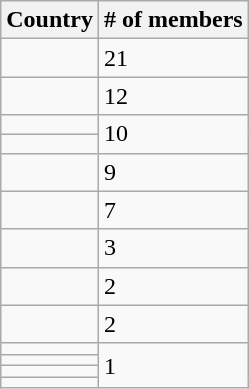<table class="wikitable">
<tr>
<th>Country</th>
<th># of members</th>
</tr>
<tr>
<td></td>
<td>21</td>
</tr>
<tr>
<td></td>
<td>12</td>
</tr>
<tr>
<td></td>
<td rowspan="2">10</td>
</tr>
<tr>
<td></td>
</tr>
<tr>
<td></td>
<td>9</td>
</tr>
<tr>
<td></td>
<td>7</td>
</tr>
<tr>
<td></td>
<td>3</td>
</tr>
<tr>
<td></td>
<td>2</td>
</tr>
<tr>
<td></td>
<td>2</td>
</tr>
<tr>
<td></td>
<td rowspan="4">1</td>
</tr>
<tr>
<td></td>
</tr>
<tr>
<td></td>
</tr>
<tr>
<td></td>
</tr>
</table>
